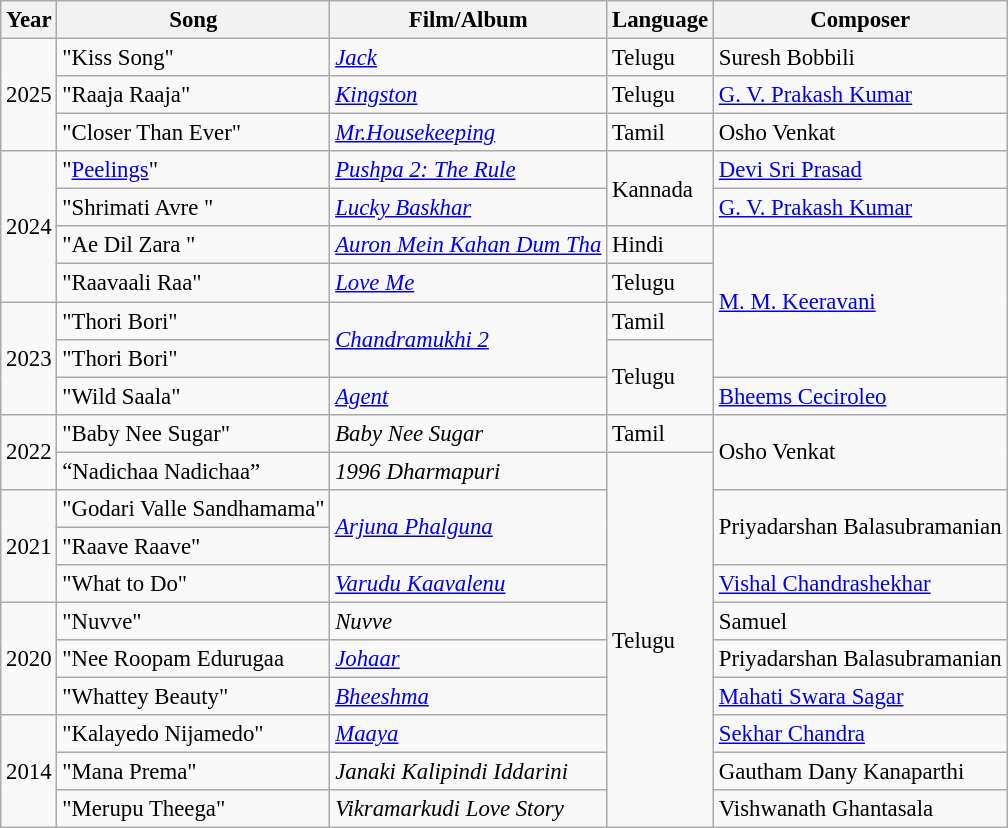<table class="wikitable" style="font-size: 95%;">
<tr>
<th>Year</th>
<th>Song</th>
<th>Film/Album</th>
<th>Language</th>
<th>Composer</th>
</tr>
<tr>
<td rowspan="3">2025</td>
<td>"Kiss Song"</td>
<td><em><a href='#'>Jack</a></em></td>
<td>Telugu</td>
<td>Suresh Bobbili</td>
</tr>
<tr>
<td>"Raaja Raaja"</td>
<td><a href='#'><em>Kingston</em></a></td>
<td>Telugu</td>
<td><a href='#'>G. V. Prakash Kumar</a></td>
</tr>
<tr>
<td>"Closer Than Ever"</td>
<td><a href='#'><em>Mr.Housekeeping</em></a></td>
<td>Tamil</td>
<td>Osho Venkat</td>
</tr>
<tr>
<td rowspan="4">2024</td>
<td>"<a href='#'>Peelings</a>"</td>
<td><em><a href='#'>Pushpa 2: The Rule</a></em></td>
<td rowspan="2">Kannada</td>
<td><a href='#'>Devi Sri Prasad</a></td>
</tr>
<tr>
<td>"Shrimati Avre "</td>
<td><em><a href='#'>Lucky Baskhar</a></em></td>
<td><a href='#'>G. V. Prakash Kumar</a></td>
</tr>
<tr>
<td>"Ae Dil Zara "</td>
<td><em><a href='#'>Auron Mein Kahan Dum Tha</a></em></td>
<td>Hindi</td>
<td rowspan="4"><a href='#'>M. M. Keeravani</a></td>
</tr>
<tr>
<td>"Raavaali Raa"</td>
<td><a href='#'><em>Love Me</em></a></td>
<td>Telugu</td>
</tr>
<tr>
<td rowspan="3">2023</td>
<td>"Thori Bori"</td>
<td rowspan="2"><em><a href='#'>Chandramukhi 2</a></em></td>
<td>Tamil</td>
</tr>
<tr>
<td>"Thori Bori"</td>
<td rowspan="2">Telugu</td>
</tr>
<tr>
<td>"Wild Saala"</td>
<td><a href='#'><em>Agent</em></a></td>
<td><a href='#'>Bheems Ceciroleo</a></td>
</tr>
<tr>
<td rowspan="2">2022</td>
<td>"Baby Nee Sugar"</td>
<td><em>Baby Nee Sugar</em></td>
<td>Tamil</td>
<td rowspan="2">Osho Venkat</td>
</tr>
<tr>
<td>“Nadichaa Nadichaa”</td>
<td><em>1996 Dharmapuri</em></td>
<td rowspan="10">Telugu</td>
</tr>
<tr>
<td rowspan="3">2021</td>
<td>"Godari Valle Sandhamama"</td>
<td rowspan="2"><em><a href='#'>Arjuna Phalguna</a></em></td>
<td rowspan="2">Priyadarshan Balasubramanian</td>
</tr>
<tr>
<td>"Raave Raave"</td>
</tr>
<tr>
<td>"What to Do"</td>
<td><em><a href='#'>Varudu Kaavalenu</a></em></td>
<td><a href='#'>Vishal Chandrashekhar</a></td>
</tr>
<tr>
<td rowspan="3">2020</td>
<td>"Nuvve"</td>
<td><em>Nuvve</em></td>
<td>Samuel</td>
</tr>
<tr>
<td>"Nee Roopam Edurugaa</td>
<td><em><a href='#'>Johaar</a></em></td>
<td>Priyadarshan Balasubramanian</td>
</tr>
<tr>
<td "Whattey Beauty">"Whattey Beauty"</td>
<td><a href='#'><em>Bheeshma</em></a></td>
<td><a href='#'>Mahati Swara Sagar</a></td>
</tr>
<tr>
<td rowspan="3">2014</td>
<td "Kalayedo Nijamedo">"Kalayedo Nijamedo"</td>
<td><em><a href='#'>Maaya</a></em></td>
<td><a href='#'>Sekhar Chandra</a></td>
</tr>
<tr>
<td "Mana Prema">"Mana Prema"</td>
<td><em>Janaki Kalipindi Iddarini</em></td>
<td>Gautham Dany Kanaparthi</td>
</tr>
<tr>
<td "Merupu Theega">"Merupu Theega"</td>
<td><em>Vikramarkudi Love Story</em></td>
<td>Vishwanath Ghantasala</td>
</tr>
</table>
